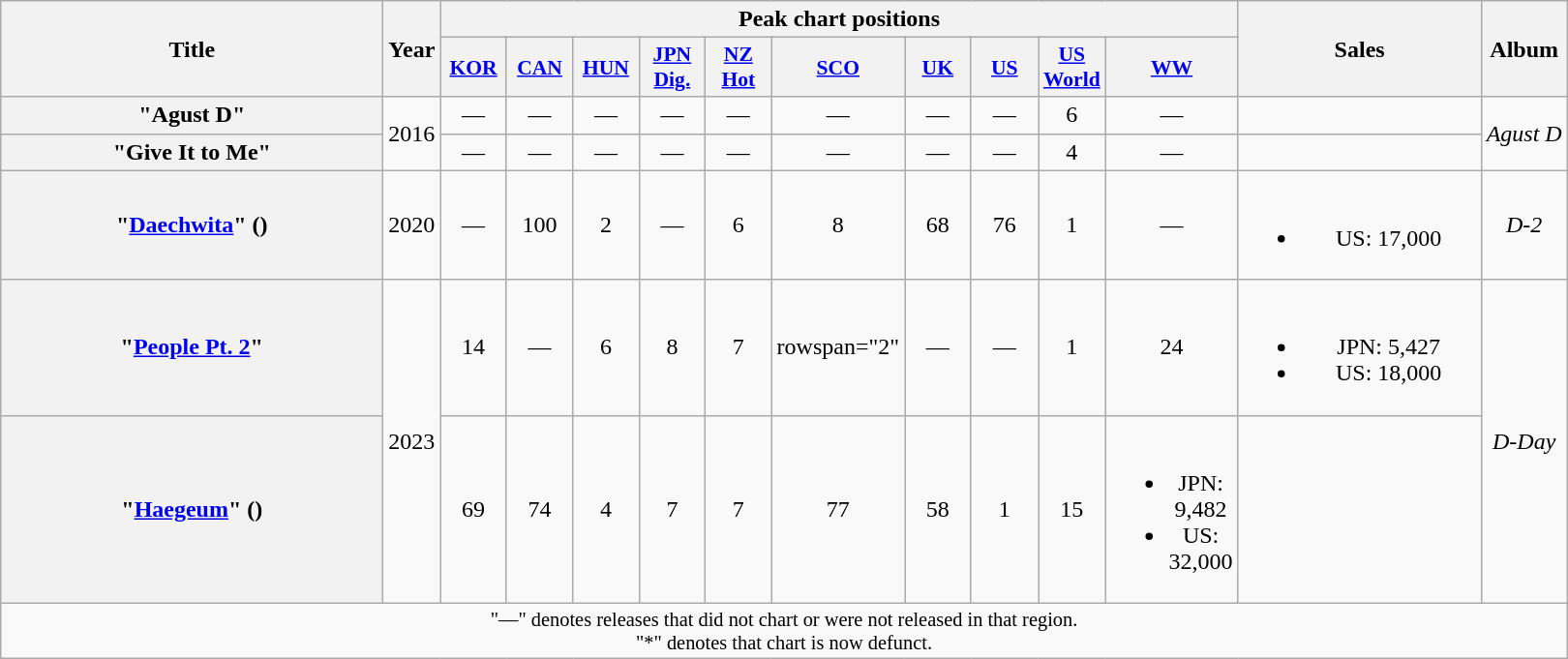<table class="wikitable plainrowheaders" style="text-align:center;" border="1">
<tr>
<th scope=col rowspan="2" style="width:16em;">Title</th>
<th scope=col rowspan="2">Year</th>
<th scope="col" colspan="10">Peak chart positions</th>
<th scope="col" rowspan="2" style="width:10em;">Sales</th>
<th scope="col" rowspan="2">Album</th>
</tr>
<tr>
<th scope="col" style="width:2.7em;font-size:90%;"><a href='#'>KOR</a><br></th>
<th scope="col" style="width:2.7em;font-size:90%;"><a href='#'>CAN</a><br></th>
<th scope="col" style="width:2.7em;font-size:90%;"><a href='#'>HUN</a><br></th>
<th scope="col" style="width:2.7em;font-size:90%;"><a href='#'>JPN<br>Dig.</a><br></th>
<th scope="col" style="width:2.7em;font-size:90%;"><a href='#'>NZ<br>Hot</a><br></th>
<th scope="col" style="width:2.7em;font-size:90%;"><a href='#'>SCO</a><br></th>
<th scope="col" style="width:2.7em;font-size:90%;"><a href='#'>UK</a><br></th>
<th scope="col" style="width:2.75em;font-size:90%;"><a href='#'>US</a><br></th>
<th scope="col" style="width:2.75em;font-size:90%;"><a href='#'>US<br>World</a><br></th>
<th scope="col" style="width:2.75em;font-size:90%;"><a href='#'>WW</a><br></th>
</tr>
<tr>
<th scope="row">"Agust D"</th>
<td rowspan="2">2016</td>
<td>—</td>
<td>—</td>
<td>—</td>
<td>—</td>
<td>—</td>
<td>—</td>
<td>—</td>
<td>—</td>
<td>6</td>
<td>—</td>
<td></td>
<td rowspan="2"><em>Agust D</em></td>
</tr>
<tr>
<th scope="row">"Give It to Me"</th>
<td>—</td>
<td>—</td>
<td>—</td>
<td>—</td>
<td>—</td>
<td>—</td>
<td>—</td>
<td>—</td>
<td>4</td>
<td>—</td>
<td></td>
</tr>
<tr>
<th scope="row">"<a href='#'>Daechwita</a>" ()</th>
<td>2020</td>
<td>—</td>
<td>100</td>
<td>2</td>
<td>—</td>
<td>6</td>
<td>8</td>
<td>68</td>
<td>76</td>
<td>1</td>
<td>—</td>
<td><br><ul><li>US: 17,000</li></ul></td>
<td><em>D-2</em></td>
</tr>
<tr>
<th scope="row">"<a href='#'>People Pt. 2</a>"<br></th>
<td rowspan="2">2023</td>
<td>14</td>
<td>—</td>
<td>6</td>
<td>8</td>
<td>7</td>
<td>rowspan="2" </td>
<td>—</td>
<td>—</td>
<td>1</td>
<td>24</td>
<td><br><ul><li>JPN: 5,427</li><li>US: 18,000</li></ul></td>
<td rowspan="2"><em>D-Day</em></td>
</tr>
<tr>
<th scope="row">"<a href='#'>Haegeum</a>" ()</th>
<td>69</td>
<td>74</td>
<td>4</td>
<td>7</td>
<td>7</td>
<td>77</td>
<td>58</td>
<td>1</td>
<td>15</td>
<td><br><ul><li>JPN: 9,482</li><li>US: 32,000</li></ul></td>
</tr>
<tr>
<td colspan="14" style="font-size:85%">"—" denotes releases that did not chart or were not released in that region.<br>"*" denotes that chart is now defunct.</td>
</tr>
</table>
